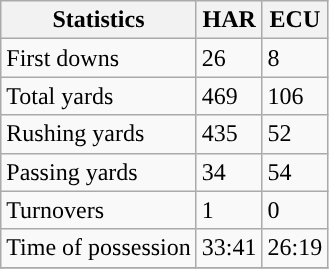<table class="wikitable" style="float: left;">
<tr>
<th>Statistics</th>
<th>HAR</th>
<th>ECU</th>
</tr>
<tr>
<td>First downs</td>
<td>26</td>
<td>8</td>
</tr>
<tr>
<td>Total yards</td>
<td>469</td>
<td>106</td>
</tr>
<tr>
<td>Rushing yards</td>
<td>435</td>
<td>52</td>
</tr>
<tr>
<td>Passing yards</td>
<td>34</td>
<td>54</td>
</tr>
<tr>
<td>Turnovers</td>
<td>1</td>
<td>0</td>
</tr>
<tr>
<td>Time of possession</td>
<td>33:41</td>
<td>26:19</td>
</tr>
<tr>
</tr>
</table>
